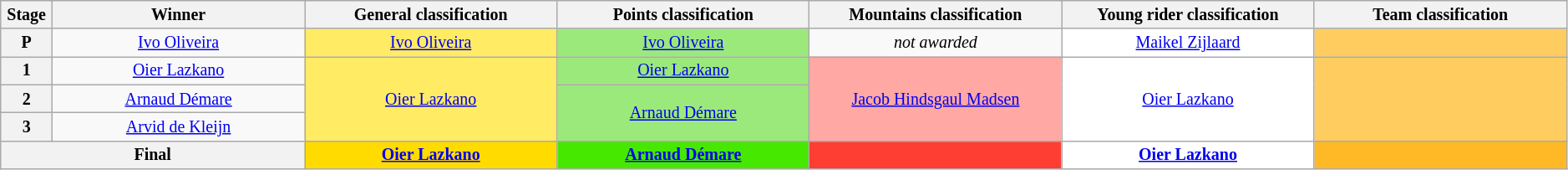<table class="wikitable" style="text-align: center; font-size:smaller;">
<tr style="background:#efefef;">
<th style="width:2%;">Stage</th>
<th style="width:14%;">Winner</th>
<th style="width:14%;">General classification<br></th>
<th style="width:14%;">Points classification<br></th>
<th style="width:14%;">Mountains classification<br></th>
<th style="width:14%;">Young rider classification<br></th>
<th style="width:14%;">Team classification</th>
</tr>
<tr>
<th>P</th>
<td><a href='#'>Ivo Oliveira</a></td>
<td style="background:#FFEB64;"><a href='#'>Ivo Oliveira</a></td>
<td style="background:#9CE97B;"><a href='#'>Ivo Oliveira</a></td>
<td><em>not awarded</em></td>
<td style="background:white;"><a href='#'>Maikel Zijlaard</a></td>
<td style="background:#FFCD5F;"></td>
</tr>
<tr>
<th>1</th>
<td><a href='#'>Oier Lazkano</a></td>
<td style="background:#FFEB64;" rowspan=3><a href='#'>Oier Lazkano</a></td>
<td style="background:#9CE97B;"><a href='#'>Oier Lazkano</a></td>
<td style="background:#FFA8A4;" rowspan=3><a href='#'>Jacob Hindsgaul Madsen</a></td>
<td style="background:white;" rowspan=3><a href='#'>Oier Lazkano</a></td>
<td style="background:#FFCD5F;" rowspan=3></td>
</tr>
<tr>
<th>2</th>
<td><a href='#'>Arnaud Démare</a></td>
<td style="background:#9CE97B;" rowspan=2><a href='#'>Arnaud Démare</a></td>
</tr>
<tr>
<th>3</th>
<td><a href='#'>Arvid de Kleijn</a></td>
</tr>
<tr>
<th colspan="2">Final</th>
<th style="background:#FFDB00;"><a href='#'>Oier Lazkano</a></th>
<th style="background:#46E800;"><a href='#'>Arnaud Démare</a></th>
<th style="background:#FF3E33;"></th>
<th style="background:white;"><a href='#'>Oier Lazkano</a></th>
<th style="background:#FFB927;"></th>
</tr>
</table>
